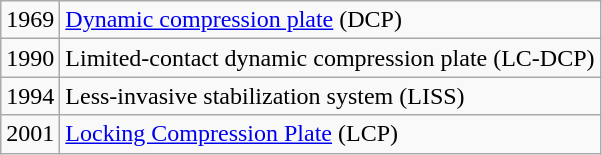<table class="wikitable">
<tr>
<td>1969</td>
<td><a href='#'>Dynamic compression plate</a> (DCP)</td>
</tr>
<tr>
<td>1990</td>
<td>Limited-contact dynamic compression plate (LC-DCP)</td>
</tr>
<tr>
<td>1994</td>
<td>Less-invasive stabilization system (LISS)</td>
</tr>
<tr>
<td>2001</td>
<td><a href='#'>Locking Compression Plate</a> (LCP)</td>
</tr>
</table>
